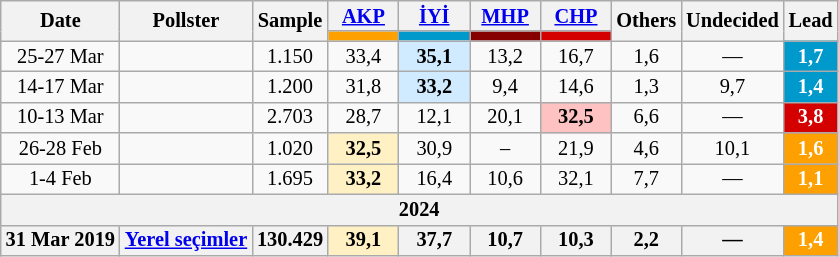<table class="wikitable mw-collapsible" style="text-align:center; font-size:85%; line-height:14px;">
<tr>
<th rowspan="2">Date</th>
<th rowspan="2">Pollster</th>
<th rowspan="2">Sample</th>
<th style="width:3em;"><a href='#'>AKP</a></th>
<th style="width:3em;"><a href='#'>İYİ</a></th>
<th style="width:3em;"><a href='#'>MHP</a></th>
<th style="width:3em;"><a href='#'>CHP</a></th>
<th rowspan="2">Others</th>
<th rowspan="2">Undecided</th>
<th rowspan="2">Lead</th>
</tr>
<tr>
<th style="background:#fda000;"></th>
<th style="background:#0099cc;"></th>
<th style="background:#870000;"></th>
<th style="background:#d40000;"></th>
</tr>
<tr>
<td>25-27 Mar</td>
<td></td>
<td>1.150</td>
<td>33,4</td>
<td style="background:#D0EBFF"><strong>35,1</strong></td>
<td>13,2</td>
<td>16,7</td>
<td>1,6</td>
<td>—</td>
<th style="background:#0099cc; color:white;">1,7</th>
</tr>
<tr>
<td>14-17 Mar</td>
<td></td>
<td>1.200</td>
<td>31,8</td>
<td style="background:#D0EBFF"><strong>33,2</strong></td>
<td>9,4</td>
<td>14,6</td>
<td>1,3</td>
<td>9,7</td>
<th style="background:#0099cc; color:white;">1,4</th>
</tr>
<tr>
<td>10-13 Mar</td>
<td></td>
<td>2.703</td>
<td>28,7</td>
<td>12,1</td>
<td>20,1</td>
<th style="background:#FFC2C2"><strong>32,5</strong></th>
<td>6,6</td>
<td>—</td>
<th style="background:#d40000; color:white;">3,8</th>
</tr>
<tr>
<td>26-28 Feb</td>
<td></td>
<td>1.020</td>
<th style="background:#FFF1C4"><strong>32,5</strong></th>
<td>30,9</td>
<td>–</td>
<td>21,9</td>
<td>4,6</td>
<td>10,1</td>
<th style="background:#fda000; color:white;">1,6</th>
</tr>
<tr>
<td>1-4 Feb</td>
<td></td>
<td>1.695</td>
<th style="background:#FFF1C4"><strong>33,2</strong></th>
<td>16,4</td>
<td>10,6</td>
<td>32,1</td>
<td>7,7</td>
<td>—</td>
<th style="background:#fda000; color:white;">1,1</th>
</tr>
<tr>
<th colspan="10">2024</th>
</tr>
<tr>
<th>31 Mar 2019</th>
<th><a href='#'>Yerel seçimler</a></th>
<th>130.429</th>
<td style="background:#FFF1C4"><strong>39,1</strong></td>
<th>37,7</th>
<th>10,7</th>
<th>10,3</th>
<th>2,2</th>
<th>—</th>
<th style="background:#fda000; color:white;">1,4</th>
</tr>
</table>
